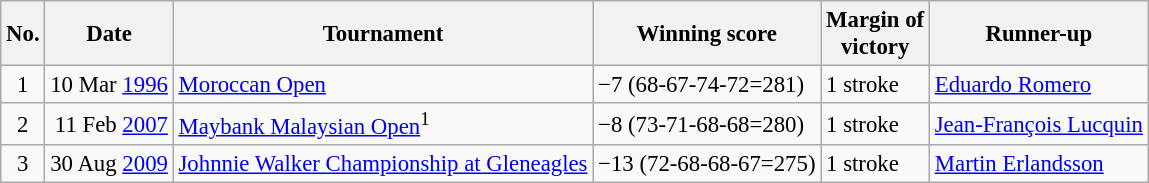<table class="wikitable" style="font-size:95%;">
<tr>
<th>No.</th>
<th>Date</th>
<th>Tournament</th>
<th>Winning score</th>
<th>Margin of<br>victory</th>
<th>Runner-up</th>
</tr>
<tr>
<td align=center>1</td>
<td align=right>10 Mar <a href='#'>1996</a></td>
<td><a href='#'>Moroccan Open</a></td>
<td>−7 (68-67-74-72=281)</td>
<td>1 stroke</td>
<td> <a href='#'>Eduardo Romero</a></td>
</tr>
<tr>
<td align=center>2</td>
<td align=right>11 Feb <a href='#'>2007</a></td>
<td><a href='#'>Maybank Malaysian Open</a><sup>1</sup></td>
<td>−8 (73-71-68-68=280)</td>
<td>1 stroke</td>
<td> <a href='#'>Jean-François Lucquin</a></td>
</tr>
<tr>
<td align=center>3</td>
<td align=right>30 Aug <a href='#'>2009</a></td>
<td><a href='#'>Johnnie Walker Championship at Gleneagles</a></td>
<td>−13 (72-68-68-67=275)</td>
<td>1 stroke</td>
<td> <a href='#'>Martin Erlandsson</a></td>
</tr>
</table>
